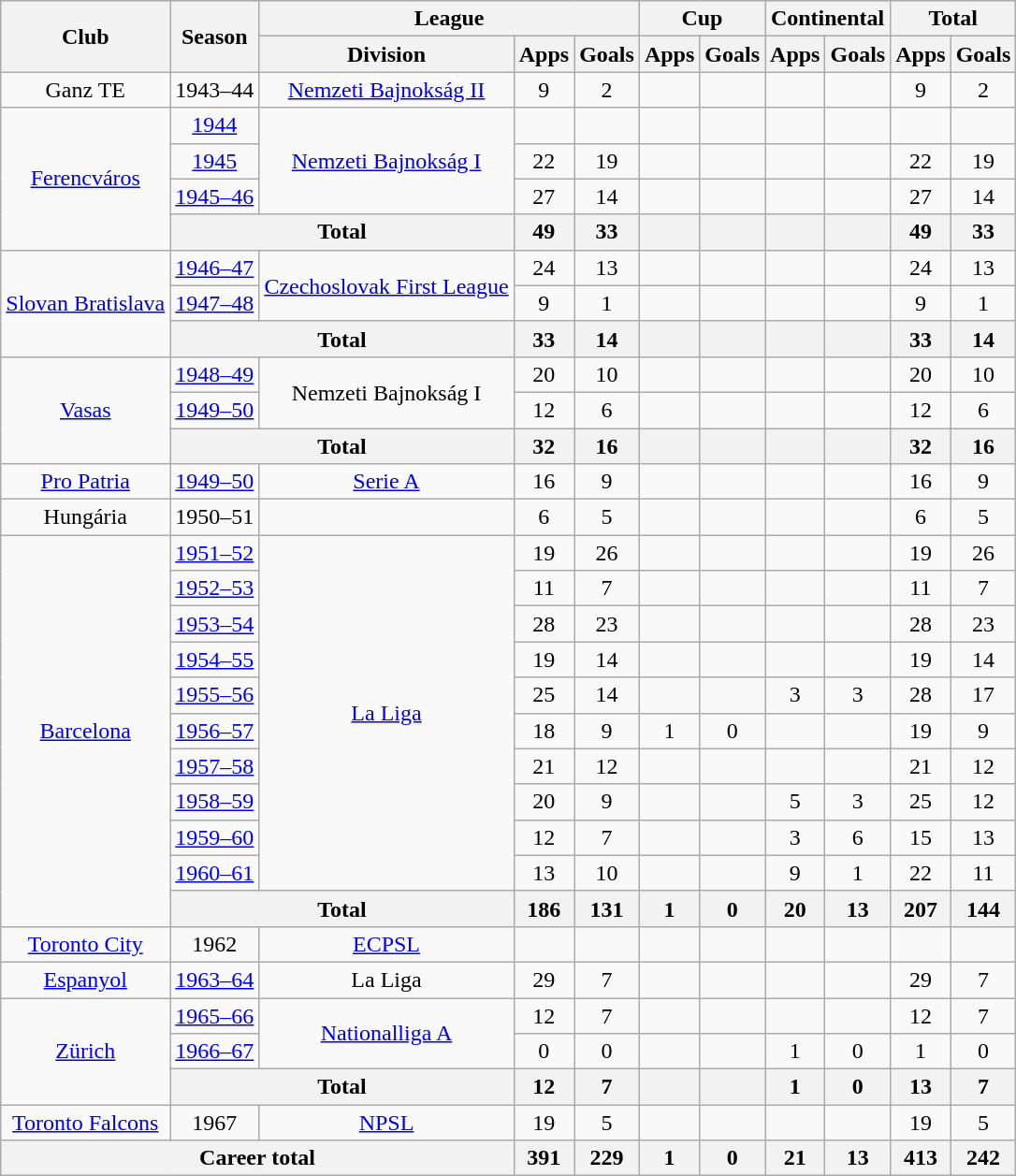<table class=wikitable style=text-align:center>
<tr>
<th rowspan=2>Club</th>
<th rowspan=2>Season</th>
<th colspan=3>League</th>
<th colspan=2>Cup</th>
<th colspan=2>Continental</th>
<th colspan=2>Total</th>
</tr>
<tr>
<th>Division</th>
<th>Apps</th>
<th>Goals</th>
<th>Apps</th>
<th>Goals</th>
<th>Apps</th>
<th>Goals</th>
<th>Apps</th>
<th>Goals</th>
</tr>
<tr>
<td>Ganz TE</td>
<td>1943–44</td>
<td><a href='#'>Nemzeti Bajnokság II</a></td>
<td>9</td>
<td>2</td>
<td></td>
<td></td>
<td></td>
<td></td>
<td>9</td>
<td>2</td>
</tr>
<tr>
<td rowspan=4><a href='#'>Ferencváros</a></td>
<td><a href='#'>1944</a></td>
<td rowspan=3><a href='#'>Nemzeti Bajnokság I</a></td>
<td></td>
<td></td>
<td></td>
<td></td>
<td></td>
<td></td>
<td></td>
<td></td>
</tr>
<tr>
<td><a href='#'>1945</a></td>
<td>22</td>
<td>19</td>
<td></td>
<td></td>
<td></td>
<td></td>
<td>22</td>
<td>19</td>
</tr>
<tr>
<td><a href='#'>1945–46</a></td>
<td>27</td>
<td>14</td>
<td></td>
<td></td>
<td></td>
<td></td>
<td>27</td>
<td>14</td>
</tr>
<tr>
<th colspan=2>Total</th>
<th>49</th>
<th>33</th>
<th></th>
<th></th>
<th></th>
<th></th>
<th>49</th>
<th>33</th>
</tr>
<tr>
<td rowspan=3><a href='#'>Slovan Bratislava</a></td>
<td><a href='#'>1946–47</a></td>
<td rowspan=2><a href='#'>Czechoslovak First League</a></td>
<td>24</td>
<td>13</td>
<td></td>
<td></td>
<td></td>
<td></td>
<td>24</td>
<td>13</td>
</tr>
<tr>
<td><a href='#'>1947–48</a></td>
<td>9</td>
<td>1</td>
<td></td>
<td></td>
<td></td>
<td></td>
<td>9</td>
<td>1</td>
</tr>
<tr>
<th colspan=2>Total</th>
<th>33</th>
<th>14</th>
<th></th>
<th></th>
<th></th>
<th></th>
<th>33</th>
<th>14</th>
</tr>
<tr>
<td rowspan=3><a href='#'>Vasas</a></td>
<td><a href='#'>1948–49</a></td>
<td rowspan=2>Nemzeti Bajnokság I</td>
<td>20</td>
<td>10</td>
<td></td>
<td></td>
<td></td>
<td></td>
<td>20</td>
<td>10</td>
</tr>
<tr>
<td><a href='#'>1949–50</a></td>
<td>12</td>
<td>6</td>
<td></td>
<td></td>
<td></td>
<td></td>
<td>12</td>
<td>6</td>
</tr>
<tr>
<th colspan=2>Total</th>
<th>32</th>
<th>16</th>
<th></th>
<th></th>
<th></th>
<th></th>
<th>32</th>
<th>16</th>
</tr>
<tr>
<td><a href='#'>Pro Patria</a></td>
<td><a href='#'>1949–50</a></td>
<td><a href='#'>Serie A</a></td>
<td>16</td>
<td>9</td>
<td></td>
<td></td>
<td></td>
<td></td>
<td>16</td>
<td>9</td>
</tr>
<tr>
<td>Hungária</td>
<td>1950–51</td>
<td></td>
<td>6</td>
<td>5</td>
<td></td>
<td></td>
<td></td>
<td></td>
<td>6</td>
<td>5</td>
</tr>
<tr>
<td rowspan=11><a href='#'>Barcelona</a></td>
<td><a href='#'>1951–52</a></td>
<td rowspan=10><a href='#'>La Liga</a></td>
<td>19</td>
<td>26</td>
<td></td>
<td></td>
<td></td>
<td></td>
<td>19</td>
<td>26</td>
</tr>
<tr>
<td><a href='#'>1952–53</a></td>
<td>11</td>
<td>7</td>
<td></td>
<td></td>
<td></td>
<td></td>
<td>11</td>
<td>7</td>
</tr>
<tr>
<td><a href='#'>1953–54</a></td>
<td>28</td>
<td>23</td>
<td></td>
<td></td>
<td></td>
<td></td>
<td>28</td>
<td>23</td>
</tr>
<tr>
<td><a href='#'>1954–55</a></td>
<td>19</td>
<td>14</td>
<td></td>
<td></td>
<td></td>
<td></td>
<td>19</td>
<td>14</td>
</tr>
<tr>
<td><a href='#'>1955–56</a></td>
<td>25</td>
<td>14</td>
<td></td>
<td></td>
<td>3</td>
<td>3</td>
<td>28</td>
<td>17</td>
</tr>
<tr>
<td><a href='#'>1956–57</a></td>
<td>18</td>
<td>9</td>
<td>1</td>
<td>0</td>
<td></td>
<td></td>
<td>19</td>
<td>9</td>
</tr>
<tr>
<td><a href='#'>1957–58</a></td>
<td>21</td>
<td>12</td>
<td></td>
<td></td>
<td></td>
<td></td>
<td>21</td>
<td>12</td>
</tr>
<tr>
<td><a href='#'>1958–59</a></td>
<td>20</td>
<td>9</td>
<td></td>
<td></td>
<td>5</td>
<td>3</td>
<td>25</td>
<td>12</td>
</tr>
<tr>
<td><a href='#'>1959–60</a></td>
<td>12</td>
<td>7</td>
<td></td>
<td></td>
<td>3</td>
<td>6</td>
<td>15</td>
<td>13</td>
</tr>
<tr>
<td><a href='#'>1960–61</a></td>
<td>13</td>
<td>10</td>
<td></td>
<td></td>
<td>9</td>
<td>1</td>
<td>22</td>
<td>11</td>
</tr>
<tr>
<th colspan=2>Total</th>
<th>186</th>
<th>131</th>
<th>1</th>
<th>0</th>
<th>20</th>
<th>13</th>
<th>207</th>
<th>144</th>
</tr>
<tr>
<td><a href='#'>Toronto City</a></td>
<td>1962</td>
<td><a href='#'>ECPSL</a></td>
<td></td>
<td></td>
<td></td>
<td></td>
<td></td>
<td></td>
<td></td>
<td></td>
</tr>
<tr>
<td><a href='#'>Espanyol</a></td>
<td><a href='#'>1963–64</a></td>
<td>La Liga</td>
<td>29</td>
<td>7</td>
<td></td>
<td></td>
<td></td>
<td></td>
<td>29</td>
<td>7</td>
</tr>
<tr>
<td rowspan=3><a href='#'>Zürich</a></td>
<td><a href='#'>1965–66</a></td>
<td rowspan=2><a href='#'>Nationalliga A</a></td>
<td>12</td>
<td>7</td>
<td></td>
<td></td>
<td></td>
<td></td>
<td>12</td>
<td>7</td>
</tr>
<tr>
<td><a href='#'>1966–67</a></td>
<td>0</td>
<td>0</td>
<td></td>
<td></td>
<td>1</td>
<td>0</td>
<td>1</td>
<td>0</td>
</tr>
<tr>
<th colspan=2>Total</th>
<th>12</th>
<th>7</th>
<th></th>
<th></th>
<th>1</th>
<th>0</th>
<th>13</th>
<th>7</th>
</tr>
<tr>
<td><a href='#'>Toronto Falcons</a></td>
<td>1967</td>
<td><a href='#'>NPSL</a></td>
<td>19</td>
<td>5</td>
<td></td>
<td></td>
<td></td>
<td></td>
<td>19</td>
<td>5</td>
</tr>
<tr>
<th colspan=3>Career total</th>
<th>391</th>
<th>229</th>
<th>1</th>
<th>0</th>
<th>21</th>
<th>13</th>
<th>413</th>
<th>242</th>
</tr>
</table>
